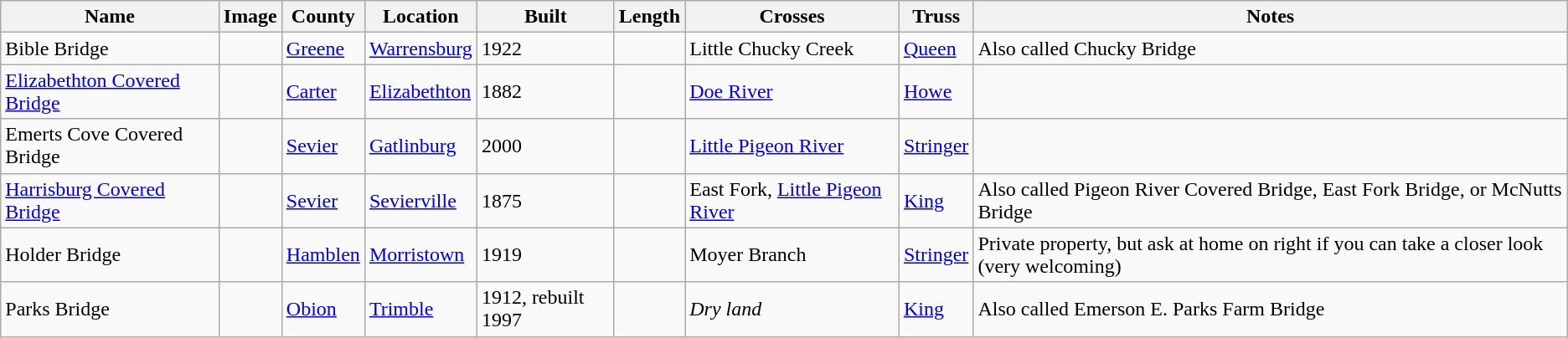<table class="wikitable sortable">
<tr>
<th>Name</th>
<th class=unsortable>Image</th>
<th>County</th>
<th>Location</th>
<th>Built</th>
<th>Length</th>
<th>Crosses</th>
<th>Truss</th>
<th>Notes</th>
</tr>
<tr>
<td>Bible Bridge</td>
<td></td>
<td><a href='#'>Greene</a></td>
<td><a href='#'>Warrensburg</a><br><small></small></td>
<td>1922</td>
<td></td>
<td>Little Chucky Creek</td>
<td><a href='#'>Queen</a></td>
<td>Also called Chucky Bridge</td>
</tr>
<tr>
<td><a href='#'>Elizabethton Covered Bridge</a></td>
<td></td>
<td><a href='#'>Carter</a></td>
<td><a href='#'>Elizabethton</a><br><small></small></td>
<td>1882</td>
<td></td>
<td><a href='#'>Doe River</a></td>
<td><a href='#'>Howe</a></td>
<td></td>
</tr>
<tr>
<td>Emerts Cove Covered Bridge</td>
<td></td>
<td><a href='#'>Sevier</a></td>
<td><a href='#'>Gatlinburg</a><br><small></small></td>
<td>2000</td>
<td></td>
<td><a href='#'>Little Pigeon River</a></td>
<td><a href='#'>Stringer</a></td>
<td></td>
</tr>
<tr>
<td><a href='#'>Harrisburg Covered Bridge</a></td>
<td></td>
<td><a href='#'>Sevier</a></td>
<td><a href='#'>Sevierville</a><br><small></small></td>
<td>1875</td>
<td></td>
<td>East Fork, <a href='#'>Little Pigeon River</a></td>
<td><a href='#'>King</a></td>
<td>Also called Pigeon River Covered Bridge, East Fork Bridge, or McNutts Bridge</td>
</tr>
<tr>
<td>Holder Bridge</td>
<td></td>
<td><a href='#'>Hamblen</a></td>
<td><a href='#'>Morristown</a><br><small></small></td>
<td>1919</td>
<td></td>
<td>Moyer Branch</td>
<td><a href='#'>Stringer</a></td>
<td>Private property, but ask at home on right if you can take a closer look (very welcoming)</td>
</tr>
<tr>
<td>Parks Bridge</td>
<td></td>
<td><a href='#'>Obion</a></td>
<td><a href='#'>Trimble</a><br><small></small></td>
<td>1912, rebuilt 1997</td>
<td></td>
<td><em>Dry land</em></td>
<td><a href='#'>King</a></td>
<td>Also called Emerson E. Parks Farm Bridge</td>
</tr>
</table>
